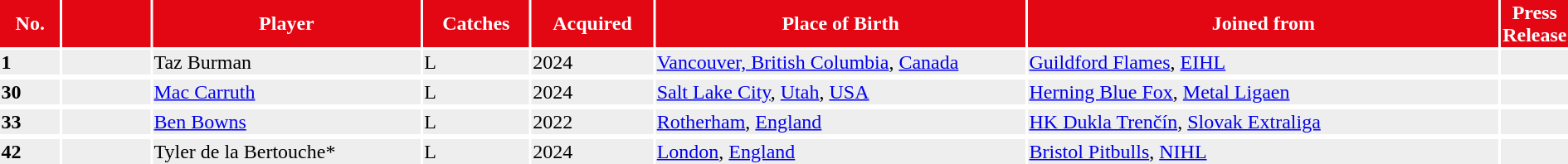<table>
<tr bgcolor="#E30613" style="color:#FFFFFF">
<th width=4%>No.</th>
<th width=6%></th>
<th width=18%>Player</th>
<th width=7%>Catches</th>
<th width=8%>Acquired</th>
<th width=25%>Place of Birth</th>
<th width=32%>Joined from</th>
<th width=10%>Press Release</th>
</tr>
<tr style="background:#eee;">
<td><strong>1</strong></td>
<td></td>
<td>Taz Burman</td>
<td>L</td>
<td>2024</td>
<td><a href='#'>Vancouver, British Columbia</a>, <a href='#'>Canada</a></td>
<td><a href='#'>Guildford Flames</a>, <a href='#'>EIHL</a></td>
<td></td>
</tr>
<tr>
</tr>
<tr style="background:#eee;">
<td><strong>30</strong></td>
<td></td>
<td><a href='#'>Mac Carruth</a></td>
<td>L</td>
<td>2024</td>
<td><a href='#'>Salt Lake City</a>, <a href='#'>Utah</a>, <a href='#'>USA</a></td>
<td><a href='#'>Herning Blue Fox</a>, <a href='#'>Metal Ligaen</a></td>
<td></td>
</tr>
<tr>
</tr>
<tr style="background:#eee;">
<td><strong>33</strong></td>
<td></td>
<td align="left"><a href='#'>Ben Bowns</a></td>
<td>L</td>
<td>2022</td>
<td align="left"><a href='#'>Rotherham</a>, <a href='#'>England</a></td>
<td align="left"><a href='#'>HK Dukla Trenčín</a>, <a href='#'>Slovak Extraliga</a></td>
<td></td>
</tr>
<tr>
</tr>
<tr style="background:#eee;">
<td><strong>42</strong></td>
<td></td>
<td>Tyler de la Bertouche*</td>
<td>L</td>
<td>2024</td>
<td><a href='#'>London</a>, <a href='#'>England</a></td>
<td><a href='#'>Bristol Pitbulls</a>, <a href='#'>NIHL</a></td>
<td></td>
</tr>
<tr>
</tr>
</table>
